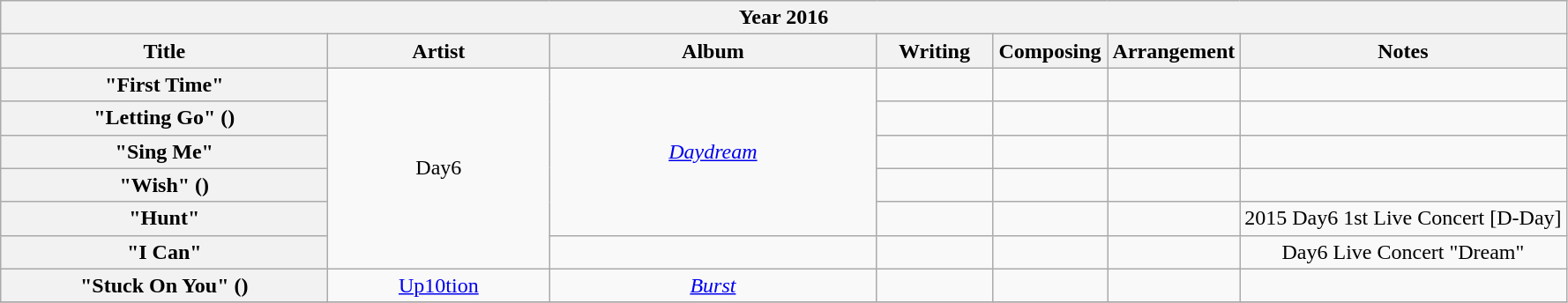<table class="wikitable plainrowheaders collapsible collapsed" style="text-align:center">
<tr>
<th colspan="7">Year 2016</th>
</tr>
<tr>
<th scope="col" style="width:15em;">Title</th>
<th scope="col" style="width:10em;">Artist</th>
<th scope="col" style="width:15em;">Album</th>
<th scope="col" style="width:5em;">Writing</th>
<th scope="col" style="width:5em;">Composing</th>
<th scope="col" style="width:5em;">Arrangement</th>
<th scope="col">Notes</th>
</tr>
<tr>
<th scope="row">"First Time"</th>
<td rowspan="6">Day6</td>
<td rowspan="5"><em><a href='#'>Daydream</a></em></td>
<td></td>
<td></td>
<td></td>
<td></td>
</tr>
<tr>
<th scope="row">"Letting Go" ()</th>
<td></td>
<td></td>
<td></td>
<td></td>
</tr>
<tr>
<th scope="row">"Sing Me"</th>
<td></td>
<td></td>
<td></td>
<td></td>
</tr>
<tr>
<th scope="row">"Wish" ()</th>
<td></td>
<td></td>
<td></td>
<td></td>
</tr>
<tr>
<th scope="row">"Hunt"</th>
<td></td>
<td></td>
<td></td>
<td>2015 Day6 1st Live Concert [D-Day]</td>
</tr>
<tr>
<th scope="row">"I Can"</th>
<td></td>
<td></td>
<td></td>
<td></td>
<td>Day6 Live Concert "Dream"</td>
</tr>
<tr>
<th scope="row">"Stuck On You" ()</th>
<td><a href='#'>Up10tion</a></td>
<td><em><a href='#'>Burst</a></em></td>
<td></td>
<td></td>
<td></td>
<td></td>
</tr>
<tr>
</tr>
</table>
